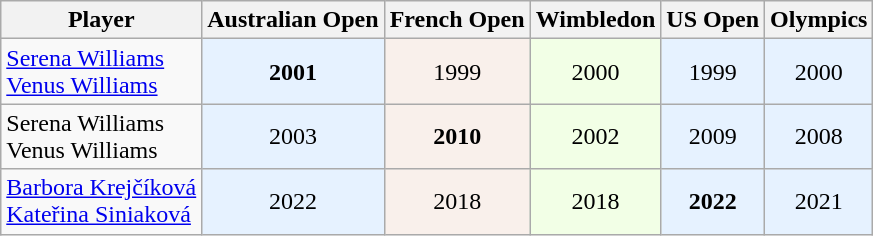<table class="wikitable nowrap" style="text-align:center">
<tr>
<th>Player</th>
<th>Australian Open</th>
<th>French Open</th>
<th>Wimbledon</th>
<th>US Open</th>
<th>Olympics</th>
</tr>
<tr>
<td style="text-align: left;"> <a href='#'>Serena Williams</a><br> <a href='#'>Venus Williams</a></td>
<td style="background: #e6f2ff;"><strong>2001</strong></td>
<td style="background: #f9f0eb;">1999</td>
<td style="background: #f2ffe6;">2000</td>
<td style="background: #e6f2ff;">1999</td>
<td style="background: #e6f2ff;">2000</td>
</tr>
<tr>
<td style="text-align: left;"> Serena Williams <br> Venus Williams </td>
<td style="background: #e6f2ff;">2003</td>
<td style="background: #f9f0eb;"><strong>2010</strong></td>
<td style="background: #f2ffe6;">2002</td>
<td style="background: #e6f2ff;">2009</td>
<td style="background: #e6f2ff;">2008</td>
</tr>
<tr>
<td style="text-align:left;"> <a href='#'>Barbora Krejčíková</a> <br>  <a href='#'>Kateřina Siniaková</a></td>
<td style="background: #e6f2ff;">2022</td>
<td style="background: #f9f0eb;">2018</td>
<td style="background: #f2ffe6;">2018</td>
<td style="background: #e6f2ff;"><strong>2022</strong></td>
<td style="background: #e6f2ff;">2021</td>
</tr>
</table>
